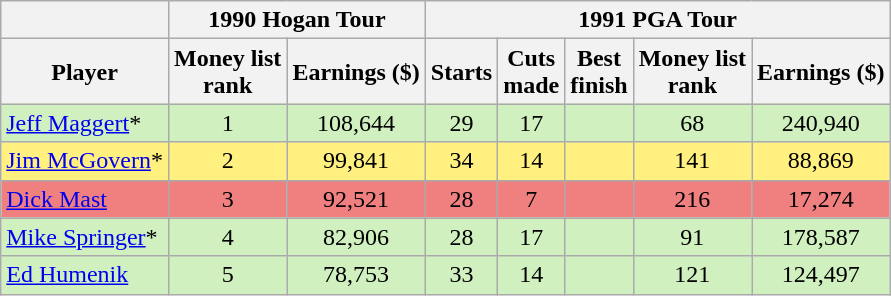<table class="wikitable sortable" style="text-align:center">
<tr>
<th></th>
<th colspan=2>1990 Hogan Tour</th>
<th colspan=6>1991 PGA Tour</th>
</tr>
<tr>
<th>Player</th>
<th>Money list<br>rank</th>
<th>Earnings ($)</th>
<th>Starts</th>
<th>Cuts<br>made</th>
<th>Best<br>finish</th>
<th>Money list<br>rank</th>
<th>Earnings ($)</th>
</tr>
<tr style="background:#D0F0C0;">
<td align=left> <a href='#'>Jeff Maggert</a>*</td>
<td>1</td>
<td>108,644</td>
<td>29</td>
<td>17</td>
<td></td>
<td>68</td>
<td>240,940</td>
</tr>
<tr style="background:#FFF080;">
<td align=left> <a href='#'>Jim McGovern</a>*</td>
<td>2</td>
<td>99,841</td>
<td>34</td>
<td>14</td>
<td></td>
<td>141</td>
<td>88,869</td>
</tr>
<tr style="background:#F08080;">
<td align=left> <a href='#'>Dick Mast</a></td>
<td>3</td>
<td>92,521</td>
<td>28</td>
<td>7</td>
<td></td>
<td>216</td>
<td>17,274</td>
</tr>
<tr style="background:#D0F0C0;">
<td align=left> <a href='#'>Mike Springer</a>*</td>
<td>4</td>
<td>82,906</td>
<td>28</td>
<td>17</td>
<td></td>
<td>91</td>
<td>178,587</td>
</tr>
<tr style="background:#D0F0C0;">
<td align=left> <a href='#'>Ed Humenik</a></td>
<td>5</td>
<td>78,753</td>
<td>33</td>
<td>14</td>
<td></td>
<td>121</td>
<td>124,497</td>
</tr>
</table>
